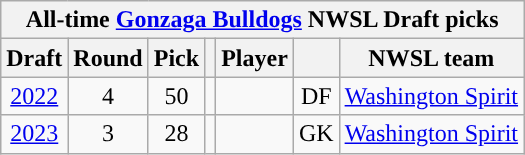<table class="wikitable sortable" style="text-align: center;">
<tr>
<th colspan="7" style="background:#">All-time <a href='#'><span>Gonzaga Bulldogs</span></a> NWSL Draft picks</th>
</tr>
<tr>
<th scope="col">Draft</th>
<th scope="col">Round</th>
<th scope="col">Pick</th>
<th scope="col"></th>
<th scope="col">Player</th>
<th scope="col"></th>
<th scope="col">NWSL team</th>
</tr>
<tr>
<td><a href='#'>2022</a></td>
<td>4</td>
<td>50</td>
<td></td>
<td></td>
<td>DF</td>
<td><a href='#'>Washington Spirit</a></td>
</tr>
<tr>
<td><a href='#'>2023</a></td>
<td>3</td>
<td>28</td>
<td></td>
<td></td>
<td>GK</td>
<td><a href='#'>Washington Spirit</a></td>
</tr>
</table>
